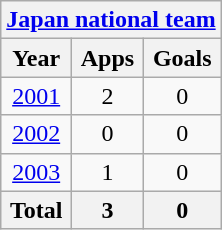<table class="wikitable" style="text-align:center">
<tr>
<th colspan=3><a href='#'>Japan national team</a></th>
</tr>
<tr>
<th>Year</th>
<th>Apps</th>
<th>Goals</th>
</tr>
<tr>
<td><a href='#'>2001</a></td>
<td>2</td>
<td>0</td>
</tr>
<tr>
<td><a href='#'>2002</a></td>
<td>0</td>
<td>0</td>
</tr>
<tr>
<td><a href='#'>2003</a></td>
<td>1</td>
<td>0</td>
</tr>
<tr>
<th>Total</th>
<th>3</th>
<th>0</th>
</tr>
</table>
